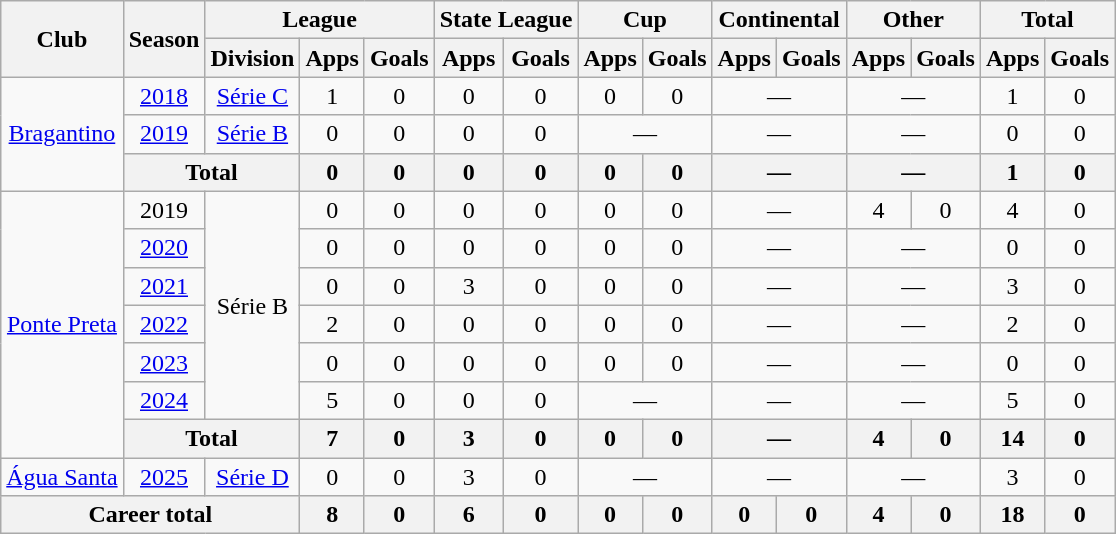<table class="wikitable" style="text-align: center">
<tr>
<th rowspan="2">Club</th>
<th rowspan="2">Season</th>
<th colspan="3">League</th>
<th colspan="2">State League</th>
<th colspan="2">Cup</th>
<th colspan="2">Continental</th>
<th colspan="2">Other</th>
<th colspan="2">Total</th>
</tr>
<tr>
<th>Division</th>
<th>Apps</th>
<th>Goals</th>
<th>Apps</th>
<th>Goals</th>
<th>Apps</th>
<th>Goals</th>
<th>Apps</th>
<th>Goals</th>
<th>Apps</th>
<th>Goals</th>
<th>Apps</th>
<th>Goals</th>
</tr>
<tr>
<td rowspan="3"><a href='#'>Bragantino</a></td>
<td><a href='#'>2018</a></td>
<td><a href='#'>Série C</a></td>
<td>1</td>
<td>0</td>
<td>0</td>
<td>0</td>
<td>0</td>
<td>0</td>
<td colspan="2">—</td>
<td colspan="2">—</td>
<td>1</td>
<td>0</td>
</tr>
<tr>
<td><a href='#'>2019</a></td>
<td><a href='#'>Série B</a></td>
<td>0</td>
<td>0</td>
<td>0</td>
<td>0</td>
<td colspan="2">—</td>
<td colspan="2">—</td>
<td colspan="2">—</td>
<td>0</td>
<td>0</td>
</tr>
<tr>
<th colspan="2">Total</th>
<th>0</th>
<th>0</th>
<th>0</th>
<th>0</th>
<th>0</th>
<th>0</th>
<th colspan="2">—</th>
<th colspan="2">—</th>
<th>1</th>
<th>0</th>
</tr>
<tr>
<td rowspan="7"><a href='#'>Ponte Preta</a></td>
<td>2019</td>
<td rowspan="6">Série B</td>
<td>0</td>
<td>0</td>
<td>0</td>
<td>0</td>
<td>0</td>
<td>0</td>
<td colspan="2">—</td>
<td>4</td>
<td>0</td>
<td>4</td>
<td>0</td>
</tr>
<tr>
<td><a href='#'>2020</a></td>
<td>0</td>
<td>0</td>
<td>0</td>
<td>0</td>
<td>0</td>
<td>0</td>
<td colspan="2">—</td>
<td colspan="2">—</td>
<td>0</td>
<td>0</td>
</tr>
<tr>
<td><a href='#'>2021</a></td>
<td>0</td>
<td>0</td>
<td>3</td>
<td>0</td>
<td>0</td>
<td>0</td>
<td colspan="2">—</td>
<td colspan="2">—</td>
<td>3</td>
<td>0</td>
</tr>
<tr>
<td><a href='#'>2022</a></td>
<td>2</td>
<td>0</td>
<td>0</td>
<td>0</td>
<td>0</td>
<td>0</td>
<td colspan="2">—</td>
<td colspan="2">—</td>
<td>2</td>
<td>0</td>
</tr>
<tr>
<td><a href='#'>2023</a></td>
<td>0</td>
<td>0</td>
<td>0</td>
<td>0</td>
<td>0</td>
<td>0</td>
<td colspan="2">—</td>
<td colspan="2">—</td>
<td>0</td>
<td>0</td>
</tr>
<tr>
<td><a href='#'>2024</a></td>
<td>5</td>
<td>0</td>
<td>0</td>
<td>0</td>
<td colspan="2">—</td>
<td colspan="2">—</td>
<td colspan="2">—</td>
<td>5</td>
<td>0</td>
</tr>
<tr>
<th colspan="2">Total</th>
<th>7</th>
<th>0</th>
<th>3</th>
<th>0</th>
<th>0</th>
<th>0</th>
<th colspan="2">—</th>
<th>4</th>
<th>0</th>
<th>14</th>
<th>0</th>
</tr>
<tr>
<td><a href='#'>Água Santa</a></td>
<td><a href='#'>2025</a></td>
<td><a href='#'>Série D</a></td>
<td>0</td>
<td>0</td>
<td>3</td>
<td>0</td>
<td colspan="2">—</td>
<td colspan="2">—</td>
<td colspan="2">—</td>
<td>3</td>
<td>0</td>
</tr>
<tr>
<th colspan="3"><strong>Career total</strong></th>
<th>8</th>
<th>0</th>
<th>6</th>
<th>0</th>
<th>0</th>
<th>0</th>
<th>0</th>
<th>0</th>
<th>4</th>
<th>0</th>
<th>18</th>
<th>0</th>
</tr>
</table>
